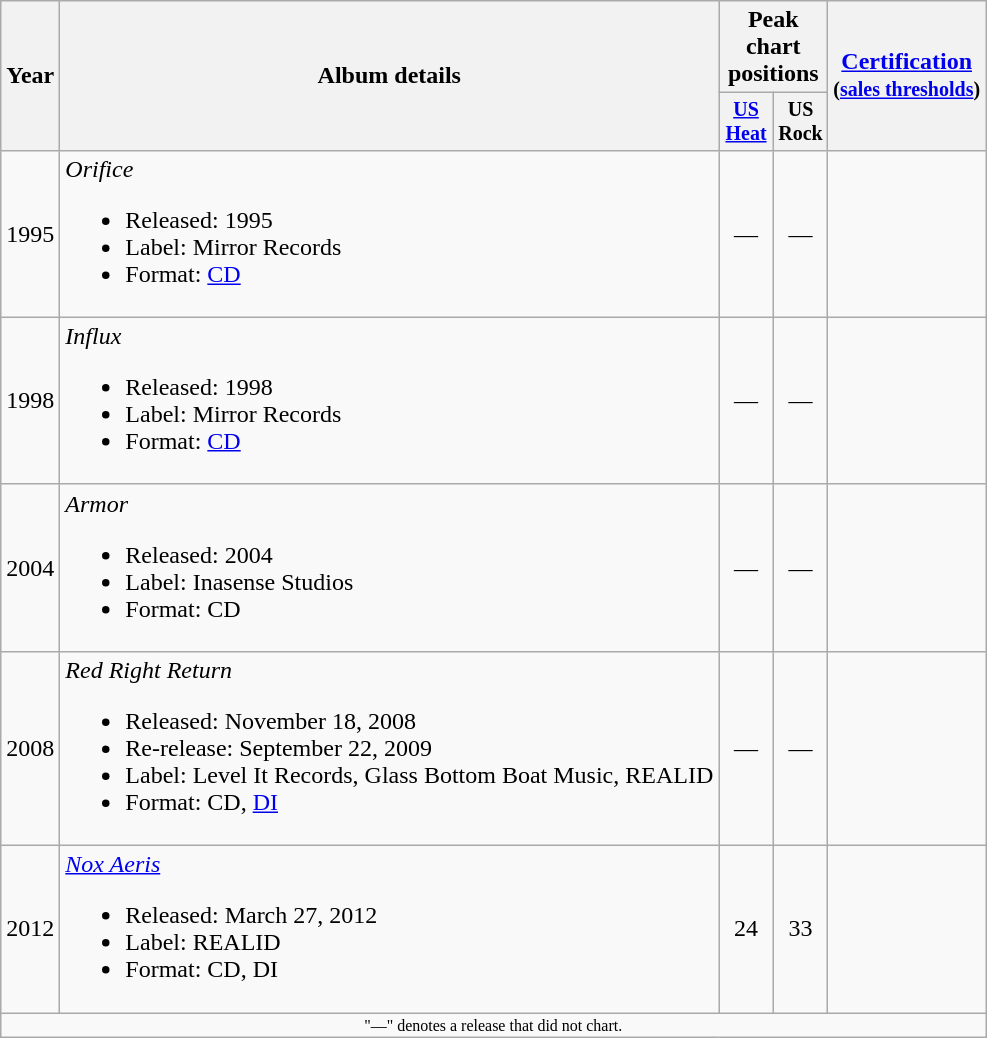<table class="wikitable" style="text-align:center;">
<tr>
<th rowspan="2">Year</th>
<th rowspan="2">Album details</th>
<th colspan="2">Peak chart positions</th>
<th rowspan="2"><a href='#'>Certification</a><br><small>(<a href='#'>sales thresholds</a>)</small></th>
</tr>
<tr style="font-size:smaller;">
<th width="30"><a href='#'>US Heat</a></th>
<th width="30">US Rock</th>
</tr>
<tr>
<td>1995</td>
<td align="left"><em>Orifice</em><br><ul><li>Released: 1995</li><li>Label: Mirror Records</li><li>Format: <a href='#'>CD</a></li></ul></td>
<td>—</td>
<td>—</td>
<td></td>
</tr>
<tr>
<td>1998</td>
<td align="left"><em>Influx</em><br><ul><li>Released: 1998</li><li>Label: Mirror Records</li><li>Format: <a href='#'>CD</a></li></ul></td>
<td>—</td>
<td>—</td>
<td></td>
</tr>
<tr>
<td>2004</td>
<td align="left"><em>Armor</em><br><ul><li>Released: 2004</li><li>Label: Inasense Studios</li><li>Format: CD</li></ul></td>
<td>—</td>
<td>—</td>
<td align="left"></td>
</tr>
<tr>
<td>2008</td>
<td align="left"><em>Red Right Return</em><br><ul><li>Released: November 18, 2008</li><li>Re-release:  September 22, 2009</li><li>Label: Level It Records, Glass Bottom Boat Music, REALID</li><li>Format: CD, <a href='#'>DI</a></li></ul></td>
<td>—</td>
<td>—</td>
<td align="left"></td>
</tr>
<tr>
<td>2012</td>
<td align="left"><em><a href='#'>Nox Aeris</a></em><br><ul><li>Released: March 27, 2012</li><li>Label: REALID</li><li>Format: CD, DI</li></ul></td>
<td>24</td>
<td>33</td>
<td align="left"></td>
</tr>
<tr>
<td colspan="5" style="font-size:8pt">"—" denotes a release that did not chart.</td>
</tr>
</table>
